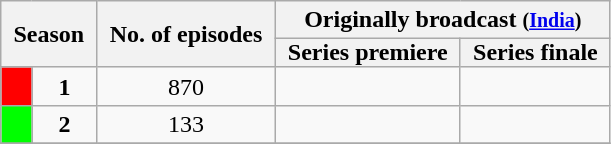<table class="wikitable" style="text-align:center">
<tr>
<th style="padding: 0 8px" colspan="2" rowspan=2>Season</th>
<th style="padding: 0 8px" rowspan=2>No. of episodes</th>
<th colspan=2>Originally broadcast <small>(<a href='#'>India</a>)</small></th>
</tr>
<tr>
<th style="padding: 0 8px">Series premiere</th>
<th style="padding: 0 8px">Series finale</th>
</tr>
<tr>
<td style="background:#FF0000"></td>
<td align="center"><strong>1</strong></td>
<td align="center">870</td>
<td align="center"></td>
<td align="center"></td>
</tr>
<tr>
<td style="background:#00FF00"></td>
<td align="center"><strong>2</strong></td>
<td align="center">133</td>
<td align="center"></td>
<td align="center"></td>
</tr>
<tr>
</tr>
</table>
